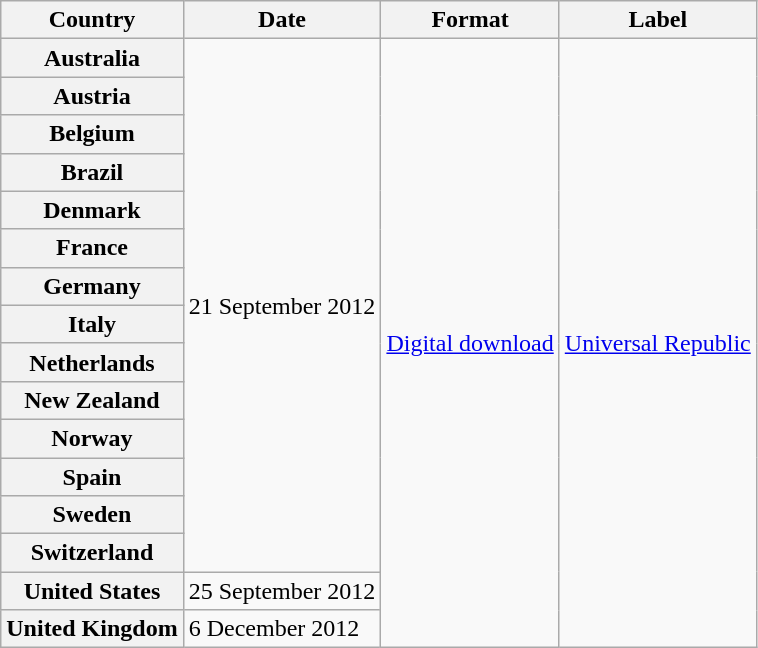<table class="wikitable plainrowheaders">
<tr>
<th scope="col">Country</th>
<th scope="col">Date</th>
<th scope="col">Format</th>
<th scope="col">Label</th>
</tr>
<tr>
<th scope="row">Australia</th>
<td rowspan="14">21 September 2012</td>
<td rowspan="16"><a href='#'>Digital download</a></td>
<td rowspan="16"><a href='#'>Universal Republic</a></td>
</tr>
<tr>
<th scope="row">Austria</th>
</tr>
<tr>
<th scope="row">Belgium</th>
</tr>
<tr>
<th scope="row">Brazil</th>
</tr>
<tr>
<th scope="row">Denmark</th>
</tr>
<tr>
<th scope="row">France</th>
</tr>
<tr>
<th scope="row">Germany</th>
</tr>
<tr>
<th scope="row">Italy</th>
</tr>
<tr>
<th scope="row">Netherlands</th>
</tr>
<tr>
<th scope="row">New Zealand</th>
</tr>
<tr>
<th scope="row">Norway</th>
</tr>
<tr>
<th scope="row">Spain</th>
</tr>
<tr>
<th scope="row">Sweden</th>
</tr>
<tr>
<th scope="row">Switzerland</th>
</tr>
<tr>
<th scope="row">United States</th>
<td>25 September 2012</td>
</tr>
<tr>
<th scope="row">United Kingdom</th>
<td>6 December 2012</td>
</tr>
</table>
